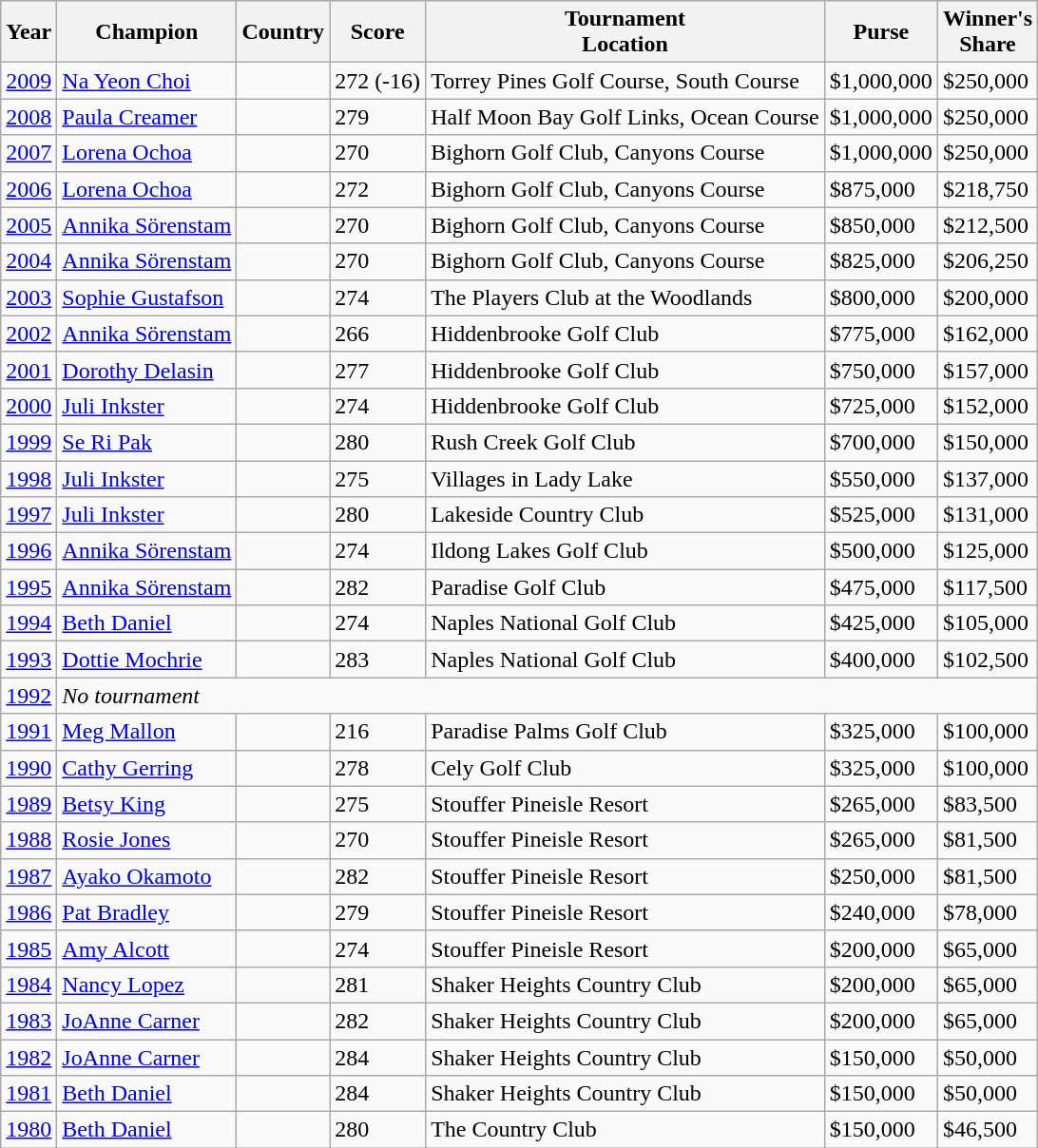<table class="wikitable">
<tr>
<th>Year</th>
<th>Champion</th>
<th>Country</th>
<th>Score</th>
<th>Tournament<br>Location</th>
<th>Purse</th>
<th>Winner's<br>Share</th>
</tr>
<tr>
<td><a href='#'>2009</a></td>
<td><a href='#'>Na Yeon Choi</a></td>
<td></td>
<td>272 (-16)</td>
<td>Torrey Pines Golf Course, South Course</td>
<td>$1,000,000</td>
<td>$250,000</td>
</tr>
<tr>
<td><a href='#'>2008</a></td>
<td><a href='#'>Paula Creamer</a></td>
<td></td>
<td>279</td>
<td>Half Moon Bay Golf Links, Ocean Course</td>
<td>$1,000,000</td>
<td>$250,000</td>
</tr>
<tr>
<td><a href='#'>2007</a></td>
<td><a href='#'>Lorena Ochoa</a></td>
<td></td>
<td>270</td>
<td>Bighorn Golf Club, Canyons Course</td>
<td>$1,000,000</td>
<td>$250,000</td>
</tr>
<tr>
<td><a href='#'>2006</a></td>
<td><a href='#'>Lorena Ochoa</a></td>
<td></td>
<td>272</td>
<td>Bighorn Golf Club, Canyons Course</td>
<td>$875,000</td>
<td>$218,750</td>
</tr>
<tr>
<td><a href='#'>2005</a></td>
<td><a href='#'>Annika Sörenstam</a></td>
<td></td>
<td>270</td>
<td>Bighorn Golf Club, Canyons Course</td>
<td>$850,000</td>
<td>$212,500</td>
</tr>
<tr>
<td><a href='#'>2004</a></td>
<td><a href='#'>Annika Sörenstam</a></td>
<td></td>
<td>270</td>
<td>Bighorn Golf Club, Canyons Course</td>
<td>$825,000</td>
<td>$206,250</td>
</tr>
<tr>
<td><a href='#'>2003</a></td>
<td><a href='#'>Sophie Gustafson</a></td>
<td></td>
<td>274</td>
<td>The Players Club at the Woodlands</td>
<td>$800,000</td>
<td>$200,000</td>
</tr>
<tr>
<td><a href='#'>2002</a></td>
<td><a href='#'>Annika Sörenstam</a></td>
<td></td>
<td>266</td>
<td>Hiddenbrooke Golf Club</td>
<td>$775,000</td>
<td>$162,000</td>
</tr>
<tr>
<td><a href='#'>2001</a></td>
<td><a href='#'>Dorothy Delasin</a></td>
<td></td>
<td>277</td>
<td>Hiddenbrooke Golf Club</td>
<td>$750,000</td>
<td>$157,000</td>
</tr>
<tr>
<td><a href='#'>2000</a></td>
<td><a href='#'>Juli Inkster</a></td>
<td></td>
<td>274</td>
<td>Hiddenbrooke Golf Club</td>
<td>$725,000</td>
<td>$152,000</td>
</tr>
<tr>
<td><a href='#'>1999</a></td>
<td><a href='#'>Se Ri Pak</a></td>
<td></td>
<td>280</td>
<td>Rush Creek Golf Club</td>
<td>$700,000</td>
<td>$150,000</td>
</tr>
<tr>
<td><a href='#'>1998</a></td>
<td><a href='#'>Juli Inkster</a></td>
<td></td>
<td>275</td>
<td>Villages in Lady Lake</td>
<td>$550,000</td>
<td>$137,000</td>
</tr>
<tr>
<td><a href='#'>1997</a></td>
<td><a href='#'>Juli Inkster</a></td>
<td></td>
<td>280</td>
<td>Lakeside Country Club</td>
<td>$525,000</td>
<td>$131,000</td>
</tr>
<tr>
<td><a href='#'>1996</a></td>
<td><a href='#'>Annika Sörenstam</a></td>
<td></td>
<td>274</td>
<td>Ildong Lakes Golf Club</td>
<td>$500,000</td>
<td>$125,000</td>
</tr>
<tr>
<td><a href='#'>1995</a></td>
<td><a href='#'>Annika Sörenstam</a></td>
<td></td>
<td>282</td>
<td>Paradise Golf Club</td>
<td>$475,000</td>
<td>$117,500</td>
</tr>
<tr>
<td><a href='#'>1994</a></td>
<td><a href='#'>Beth Daniel</a></td>
<td></td>
<td>274</td>
<td>Naples National Golf Club</td>
<td>$425,000</td>
<td>$105,000</td>
</tr>
<tr>
<td><a href='#'>1993</a></td>
<td><a href='#'>Dottie Mochrie</a></td>
<td></td>
<td>283</td>
<td>Naples National Golf Club</td>
<td>$400,000</td>
<td>$102,500</td>
</tr>
<tr>
<td><a href='#'>1992</a></td>
<td colspan="6"><em>No tournament</em></td>
</tr>
<tr>
<td><a href='#'>1991</a></td>
<td><a href='#'>Meg Mallon</a></td>
<td></td>
<td>216</td>
<td>Paradise Palms Golf Club</td>
<td>$325,000</td>
<td>$100,000</td>
</tr>
<tr>
<td><a href='#'>1990</a></td>
<td><a href='#'>Cathy Gerring</a></td>
<td></td>
<td>278</td>
<td>Cely Golf Club</td>
<td>$325,000</td>
<td>$100,000</td>
</tr>
<tr>
<td><a href='#'>1989</a></td>
<td><a href='#'>Betsy King</a></td>
<td></td>
<td>275</td>
<td>Stouffer Pineisle Resort</td>
<td>$265,000</td>
<td>$83,500</td>
</tr>
<tr>
<td><a href='#'>1988</a></td>
<td><a href='#'>Rosie Jones</a></td>
<td></td>
<td>270</td>
<td>Stouffer Pineisle Resort</td>
<td>$265,000</td>
<td>$81,500</td>
</tr>
<tr>
<td><a href='#'>1987</a></td>
<td><a href='#'>Ayako Okamoto</a></td>
<td></td>
<td>282</td>
<td>Stouffer Pineisle Resort</td>
<td>$250,000</td>
<td>$81,500</td>
</tr>
<tr>
<td><a href='#'>1986</a></td>
<td><a href='#'>Pat Bradley</a></td>
<td></td>
<td>279</td>
<td>Stouffer Pineisle Resort</td>
<td>$240,000</td>
<td>$78,000</td>
</tr>
<tr>
<td><a href='#'>1985</a></td>
<td><a href='#'>Amy Alcott</a></td>
<td></td>
<td>274</td>
<td>Stouffer Pineisle Resort</td>
<td>$200,000</td>
<td>$65,000</td>
</tr>
<tr>
<td><a href='#'>1984</a></td>
<td><a href='#'>Nancy Lopez</a></td>
<td></td>
<td>281</td>
<td>Shaker Heights Country Club</td>
<td>$200,000</td>
<td>$65,000</td>
</tr>
<tr>
<td><a href='#'>1983</a></td>
<td><a href='#'>JoAnne Carner</a></td>
<td></td>
<td>282</td>
<td>Shaker Heights Country Club</td>
<td>$200,000</td>
<td>$65,000</td>
</tr>
<tr>
<td><a href='#'>1982</a></td>
<td><a href='#'>JoAnne Carner</a></td>
<td></td>
<td>284</td>
<td>Shaker Heights Country Club</td>
<td>$150,000</td>
<td>$50,000</td>
</tr>
<tr>
<td><a href='#'>1981</a></td>
<td><a href='#'>Beth Daniel</a></td>
<td></td>
<td>284</td>
<td>Shaker Heights Country Club</td>
<td>$150,000</td>
<td>$50,000</td>
</tr>
<tr>
<td><a href='#'>1980</a></td>
<td><a href='#'>Beth Daniel</a></td>
<td></td>
<td>280</td>
<td>The Country Club</td>
<td>$150,000</td>
<td>$46,500</td>
</tr>
</table>
